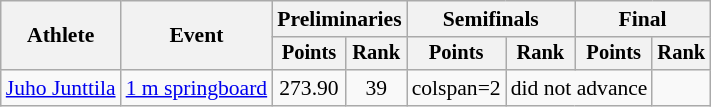<table class="wikitable" style="text-align:center; font-size:90%">
<tr>
<th rowspan="2">Athlete</th>
<th rowspan="2">Event</th>
<th colspan="2">Preliminaries</th>
<th colspan="2">Semifinals</th>
<th colspan="2">Final</th>
</tr>
<tr style="font-size:95%">
<th>Points</th>
<th>Rank</th>
<th>Points</th>
<th>Rank</th>
<th>Points</th>
<th>Rank</th>
</tr>
<tr>
<td align=left><a href='#'>Juho Junttila</a></td>
<td align=left><a href='#'>1 m springboard</a></td>
<td>273.90</td>
<td>39</td>
<td>colspan=2 </td>
<td colspan=2>did not advance</td>
</tr>
</table>
